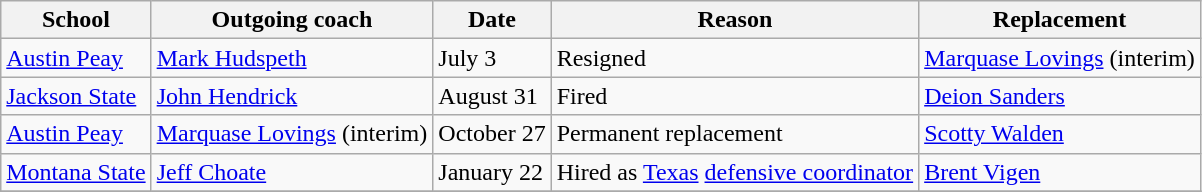<table class="wikitable sortable">
<tr>
<th>School</th>
<th>Outgoing coach</th>
<th>Date</th>
<th>Reason</th>
<th>Replacement</th>
</tr>
<tr>
<td><a href='#'>Austin Peay</a></td>
<td><a href='#'>Mark Hudspeth</a></td>
<td>July 3</td>
<td>Resigned</td>
<td><a href='#'>Marquase Lovings</a> (interim)</td>
</tr>
<tr>
<td><a href='#'>Jackson State</a></td>
<td><a href='#'>John Hendrick</a></td>
<td>August 31</td>
<td>Fired</td>
<td><a href='#'>Deion Sanders</a></td>
</tr>
<tr>
<td><a href='#'>Austin Peay</a></td>
<td><a href='#'>Marquase Lovings</a> (interim)</td>
<td>October 27</td>
<td>Permanent replacement</td>
<td><a href='#'>Scotty Walden</a></td>
</tr>
<tr>
<td><a href='#'>Montana State</a></td>
<td><a href='#'>Jeff Choate</a></td>
<td>January 22</td>
<td>Hired as <a href='#'>Texas</a> <a href='#'>defensive coordinator</a></td>
<td><a href='#'>Brent Vigen</a></td>
</tr>
<tr>
</tr>
</table>
